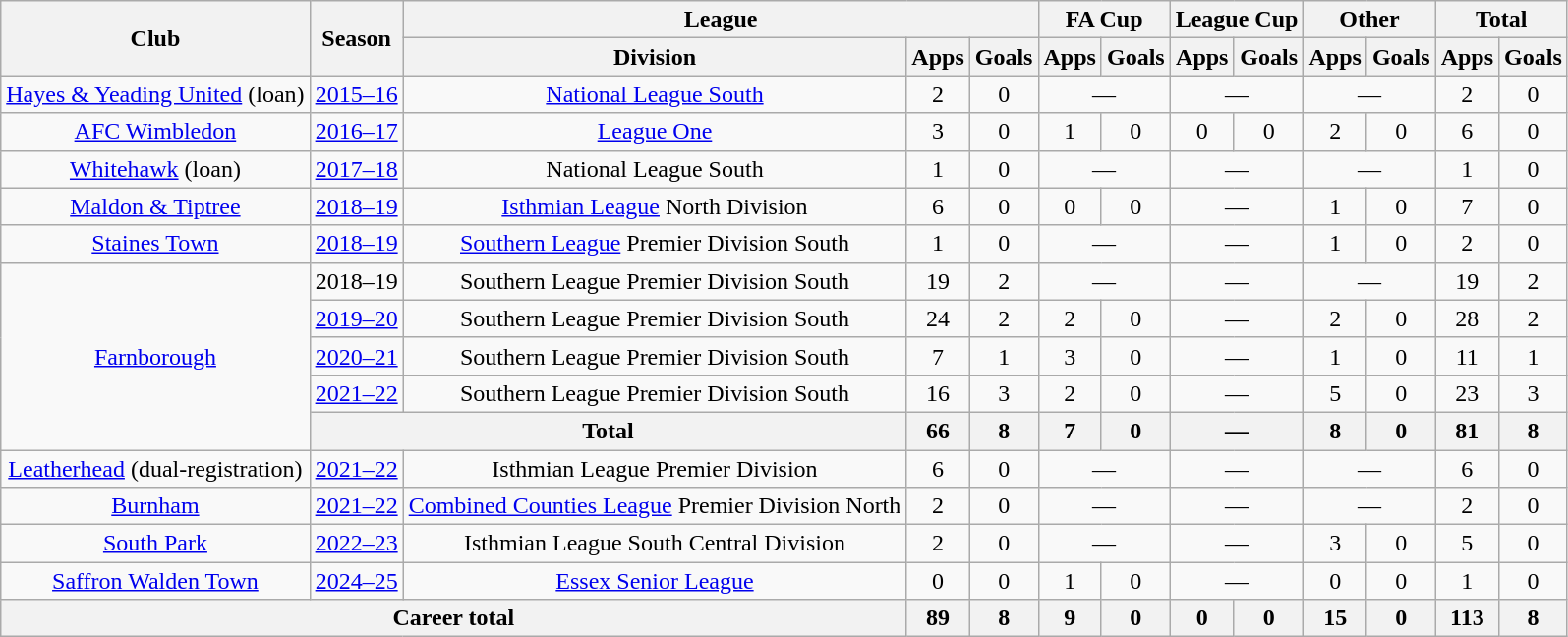<table style="text-align: center;" class="wikitable">
<tr>
<th rowspan="2">Club</th>
<th rowspan="2">Season</th>
<th colspan="3">League</th>
<th colspan="2">FA Cup</th>
<th colspan="2">League Cup</th>
<th colspan="2">Other</th>
<th colspan="2">Total</th>
</tr>
<tr>
<th>Division</th>
<th>Apps</th>
<th>Goals</th>
<th>Apps</th>
<th>Goals</th>
<th>Apps</th>
<th>Goals</th>
<th>Apps</th>
<th>Goals</th>
<th>Apps</th>
<th>Goals</th>
</tr>
<tr>
<td><a href='#'>Hayes & Yeading United</a> (loan)</td>
<td><a href='#'>2015–16</a></td>
<td><a href='#'>National League South</a></td>
<td>2</td>
<td>0</td>
<td colspan="2">—</td>
<td colspan="2">—</td>
<td colspan="2">—</td>
<td>2</td>
<td>0</td>
</tr>
<tr>
<td><a href='#'>AFC Wimbledon</a></td>
<td><a href='#'>2016–17</a></td>
<td><a href='#'>League One</a></td>
<td>3</td>
<td>0</td>
<td>1</td>
<td>0</td>
<td>0</td>
<td>0</td>
<td>2</td>
<td>0</td>
<td>6</td>
<td>0</td>
</tr>
<tr>
<td><a href='#'>Whitehawk</a> (loan)</td>
<td><a href='#'>2017–18</a></td>
<td>National League South</td>
<td>1</td>
<td>0</td>
<td colspan="2">—</td>
<td colspan="2">—</td>
<td colspan="2">—</td>
<td>1</td>
<td>0</td>
</tr>
<tr>
<td><a href='#'>Maldon & Tiptree</a></td>
<td><a href='#'>2018–19</a></td>
<td><a href='#'>Isthmian League</a> North Division</td>
<td>6</td>
<td>0</td>
<td>0</td>
<td>0</td>
<td colspan="2">—</td>
<td>1</td>
<td>0</td>
<td>7</td>
<td>0</td>
</tr>
<tr>
<td><a href='#'>Staines Town</a></td>
<td><a href='#'>2018–19</a></td>
<td><a href='#'>Southern League</a> Premier Division South</td>
<td>1</td>
<td>0</td>
<td colspan="2">—</td>
<td colspan="2">—</td>
<td>1</td>
<td>0</td>
<td>2</td>
<td>0</td>
</tr>
<tr>
<td rowspan="5"><a href='#'>Farnborough</a></td>
<td>2018–19</td>
<td>Southern League Premier Division South</td>
<td>19</td>
<td>2</td>
<td colspan="2">—</td>
<td colspan="2">—</td>
<td colspan="2">—</td>
<td>19</td>
<td>2</td>
</tr>
<tr>
<td><a href='#'>2019–20</a></td>
<td>Southern League Premier Division South</td>
<td>24</td>
<td>2</td>
<td>2</td>
<td>0</td>
<td colspan="2">—</td>
<td>2</td>
<td>0</td>
<td>28</td>
<td>2</td>
</tr>
<tr>
<td><a href='#'>2020–21</a></td>
<td>Southern League Premier Division South</td>
<td>7</td>
<td>1</td>
<td>3</td>
<td>0</td>
<td colspan="2">—</td>
<td>1</td>
<td>0</td>
<td>11</td>
<td>1</td>
</tr>
<tr>
<td><a href='#'>2021–22</a></td>
<td>Southern League Premier Division South</td>
<td>16</td>
<td>3</td>
<td>2</td>
<td>0</td>
<td colspan="2">—</td>
<td>5</td>
<td>0</td>
<td>23</td>
<td>3</td>
</tr>
<tr>
<th colspan="2">Total</th>
<th>66</th>
<th>8</th>
<th>7</th>
<th>0</th>
<th colspan="2">—</th>
<th>8</th>
<th>0</th>
<th>81</th>
<th>8</th>
</tr>
<tr>
<td><a href='#'>Leatherhead</a> (dual-registration)</td>
<td><a href='#'>2021–22</a></td>
<td>Isthmian League Premier Division</td>
<td>6</td>
<td>0</td>
<td colspan="2">—</td>
<td colspan="2">—</td>
<td colspan="2">—</td>
<td>6</td>
<td>0</td>
</tr>
<tr>
<td><a href='#'>Burnham</a></td>
<td><a href='#'>2021–22</a></td>
<td><a href='#'>Combined Counties League</a> Premier Division North</td>
<td>2</td>
<td>0</td>
<td colspan="2">—</td>
<td colspan="2">—</td>
<td colspan="2">—</td>
<td>2</td>
<td>0</td>
</tr>
<tr>
<td><a href='#'>South Park</a></td>
<td><a href='#'>2022–23</a></td>
<td>Isthmian League South Central Division</td>
<td>2</td>
<td>0</td>
<td colspan="2">—</td>
<td colspan="2">—</td>
<td>3</td>
<td>0</td>
<td>5</td>
<td>0</td>
</tr>
<tr>
<td><a href='#'>Saffron Walden Town</a></td>
<td><a href='#'>2024–25</a></td>
<td><a href='#'>Essex Senior League</a></td>
<td>0</td>
<td>0</td>
<td>1</td>
<td>0</td>
<td colspan="2">—</td>
<td>0</td>
<td>0</td>
<td>1</td>
<td>0</td>
</tr>
<tr>
<th colspan="3">Career total</th>
<th>89</th>
<th>8</th>
<th>9</th>
<th>0</th>
<th>0</th>
<th>0</th>
<th>15</th>
<th>0</th>
<th>113</th>
<th>8</th>
</tr>
</table>
